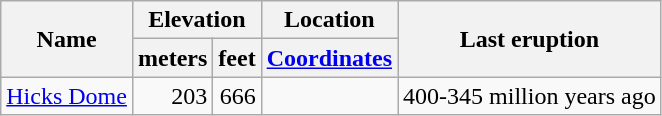<table class="wikitable">
<tr>
<th rowspan="2">Name</th>
<th colspan ="2">Elevation</th>
<th>Location</th>
<th rowspan="2">Last eruption</th>
</tr>
<tr>
<th>meters</th>
<th>feet</th>
<th><a href='#'>Coordinates</a></th>
</tr>
<tr style="text-align:right;">
<td style="text-align:left:"><a href='#'>Hicks Dome</a></td>
<td>203</td>
<td>666</td>
<td></td>
<td>400-345 million years ago</td>
</tr>
</table>
